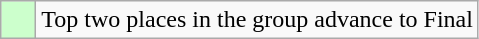<table class="wikitable">
<tr>
<td style="background:#cfc;">    </td>
<td>Top two places in the group advance to Final</td>
</tr>
</table>
